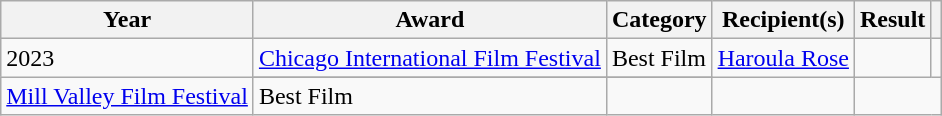<table class="wikitable plainrowheaders sortable">
<tr>
<th scope="col">Year</th>
<th scope="col">Award</th>
<th scope="col">Category</th>
<th scope="col">Recipient(s)</th>
<th scope="col">Result</th>
<th scope="col" class="unsortable"></th>
</tr>
<tr>
<td rowspan="2">2023</td>
<td><a href='#'>Chicago International Film Festival</a></td>
<td>Best Film</td>
<td rowspan="2"><a href='#'>Haroula Rose</a></td>
<td></td>
<td></td>
</tr>
<tr>
</tr>
<tr>
<td><a href='#'>Mill Valley Film Festival</a></td>
<td>Best Film</td>
<td></td>
<td></td>
</tr>
</table>
